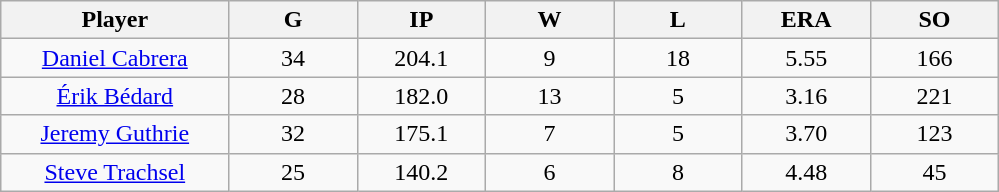<table class="wikitable sortable">
<tr>
<th bgcolor="#DDDDFF" width="16%">Player</th>
<th bgcolor="#DDDDFF" width="9%">G</th>
<th bgcolor="#DDDDFF" width="9%">IP</th>
<th bgcolor="#DDDDFF" width="9%">W</th>
<th bgcolor="#DDDDFF" width="9%">L</th>
<th bgcolor="#DDDDFF" width="9%">ERA</th>
<th bgcolor="#DDDDFF" width="9%">SO</th>
</tr>
<tr align="center">
<td><a href='#'>Daniel Cabrera</a></td>
<td>34</td>
<td>204.1</td>
<td>9</td>
<td>18</td>
<td>5.55</td>
<td>166</td>
</tr>
<tr align="center">
<td><a href='#'>Érik Bédard</a></td>
<td>28</td>
<td>182.0</td>
<td>13</td>
<td>5</td>
<td>3.16</td>
<td>221</td>
</tr>
<tr align="center">
<td><a href='#'>Jeremy Guthrie</a></td>
<td>32</td>
<td>175.1</td>
<td>7</td>
<td>5</td>
<td>3.70</td>
<td>123</td>
</tr>
<tr align="center">
<td><a href='#'>Steve Trachsel</a></td>
<td>25</td>
<td>140.2</td>
<td>6</td>
<td>8</td>
<td>4.48</td>
<td>45</td>
</tr>
</table>
